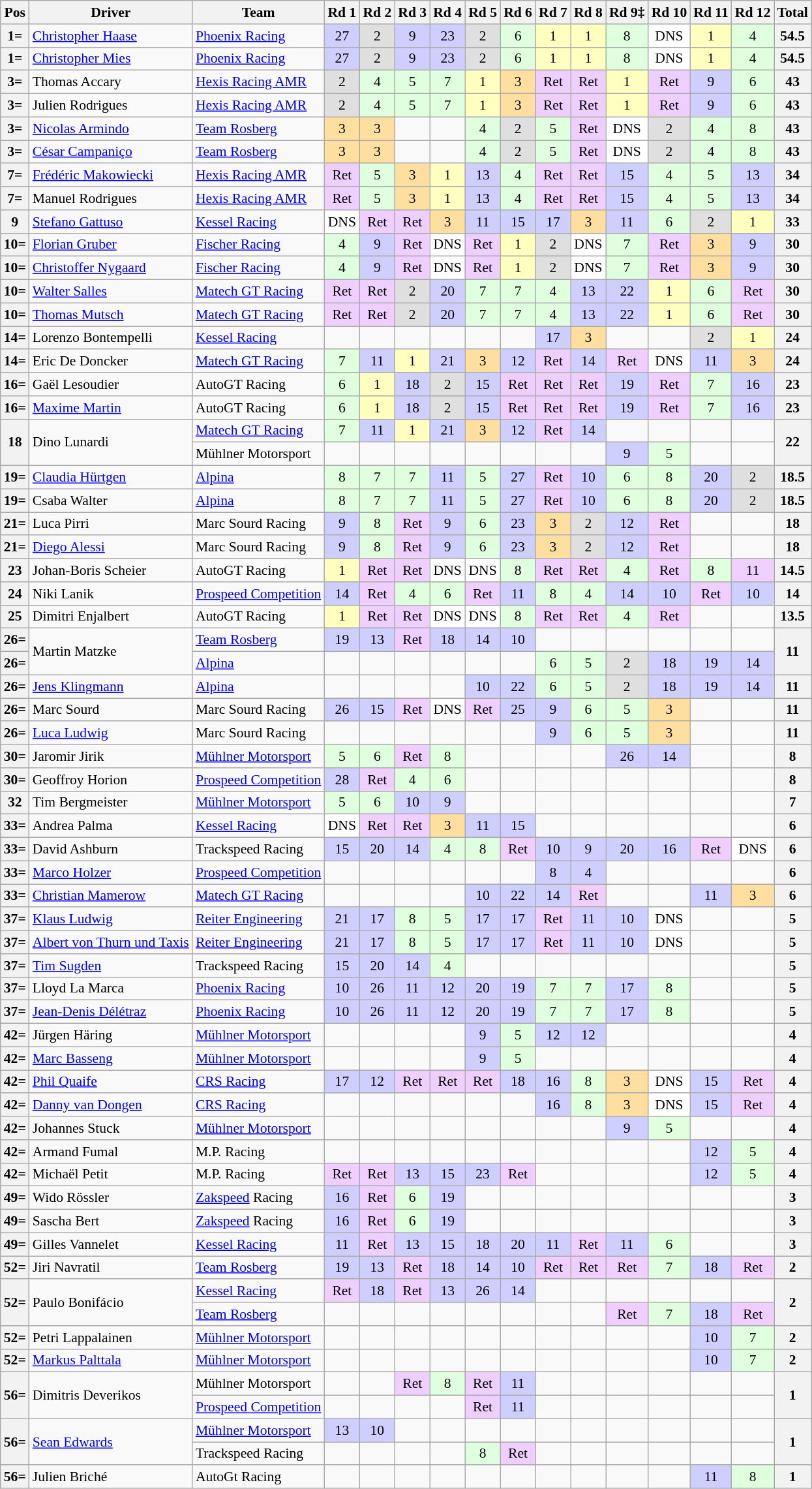<table class="wikitable" style="font-size: 90%;">
<tr>
<th>Pos</th>
<th>Driver</th>
<th>Team</th>
<th>Rd 1</th>
<th>Rd 2</th>
<th>Rd 3</th>
<th>Rd 4</th>
<th>Rd 5</th>
<th>Rd 6</th>
<th>Rd 7</th>
<th>Rd 8</th>
<th>Rd 9‡</th>
<th>Rd 10</th>
<th>Rd 11</th>
<th>Rd 12</th>
<th>Total</th>
</tr>
<tr>
<th>1=</th>
<td> <a href='#'>Christopher Haase</a></td>
<td> <a href='#'>Phoenix Racing</a></td>
<td style="background:#CFCFFF;" align=center>27</td>
<td style="background:#DFDFDF;" align=center>2</td>
<td style="background:#CFCFFF;" align=center>9</td>
<td style="background:#CFCFFF;" align=center>23</td>
<td style="background:#DFDFDF;" align=center>2</td>
<td style="background:#DFFFDF;" align=center>6</td>
<td style="background:#FFFFBF;" align=center>1</td>
<td style="background:#FFFFBF;" align=center>1</td>
<td style="background:#DFFFDF;" align=center>8</td>
<td style="background:#FFFFFF;" align=center>DNS</td>
<td style="background:#FFFFBF;" align=center>1</td>
<td style="background:#DFFFDF;" align=center>4</td>
<th align=center>54.5</th>
</tr>
<tr>
<th>1=</th>
<td> <a href='#'>Christopher Mies</a></td>
<td> <a href='#'>Phoenix Racing</a></td>
<td style="background:#CFCFFF;" align=center>27</td>
<td style="background:#DFDFDF;" align=center>2</td>
<td style="background:#CFCFFF;" align=center>9</td>
<td style="background:#CFCFFF;" align=center>23</td>
<td style="background:#DFDFDF;" align=center>2</td>
<td style="background:#DFFFDF;" align=center>6</td>
<td style="background:#FFFFBF;" align=center>1</td>
<td style="background:#FFFFBF;" align=center>1</td>
<td style="background:#DFFFDF;" align=center>8</td>
<td style="background:#FFFFFF;" align=center>DNS</td>
<td style="background:#FFFFBF;" align=center>1</td>
<td style="background:#DFFFDF;" align=center>4</td>
<th align=center>54.5</th>
</tr>
<tr>
<th>3=</th>
<td> Thomas Accary</td>
<td> <a href='#'>Hexis Racing AMR</a></td>
<td style="background:#DFDFDF;" align=center>2</td>
<td style="background:#DFFFDF;" align=center>4</td>
<td style="background:#DFFFDF;" align=center>5</td>
<td style="background:#DFFFDF;" align=center>7</td>
<td style="background:#FFFFBF;" align=center>1</td>
<td style="background:#FFDF9F;" align=center>3</td>
<td style="background:#EFCFFF;" align=center>Ret</td>
<td style="background:#EFCFFF;" align=center>Ret</td>
<td style="background:#FFFFBF;" align=center>1</td>
<td style="background:#EFCFFF;" align=center>Ret</td>
<td style="background:#CFCFFF;" align=center>9</td>
<td style="background:#DFFFDF;" align=center>6</td>
<th align=center>43</th>
</tr>
<tr>
<th>3=</th>
<td> Julien Rodrigues</td>
<td> <a href='#'>Hexis Racing AMR</a></td>
<td style="background:#DFDFDF;" align=center>2</td>
<td style="background:#DFFFDF;" align=center>4</td>
<td style="background:#DFFFDF;" align=center>5</td>
<td style="background:#DFFFDF;" align=center>7</td>
<td style="background:#FFFFBF;" align=center>1</td>
<td style="background:#FFDF9F;" align=center>3</td>
<td style="background:#EFCFFF;" align=center>Ret</td>
<td style="background:#EFCFFF;" align=center>Ret</td>
<td style="background:#FFFFBF;" align=center>1</td>
<td style="background:#EFCFFF;" align=center>Ret</td>
<td style="background:#CFCFFF;" align=center>9</td>
<td style="background:#DFFFDF;" align=center>6</td>
<th align=center>43</th>
</tr>
<tr>
<th>3=</th>
<td> <a href='#'>Nicolas Armindo</a></td>
<td> <a href='#'>Team Rosberg</a></td>
<td style="background:#FFDF9F;" align=center>3</td>
<td style="background:#FFDF9F;" align=center>3</td>
<td></td>
<td></td>
<td style="background:#DFFFDF;" align=center>4</td>
<td style="background:#DFDFDF;" align=center>2</td>
<td style="background:#DFFFDF;" align=center>5</td>
<td style="background:#EFCFFF;" align=center>Ret</td>
<td style="background:#FFFFFF;" align=center>DNS</td>
<td style="background:#DFDFDF;" align=center>2</td>
<td style="background:#DFFFDF;" align=center>4</td>
<td style="background:#DFFFDF;" align=center>8</td>
<th align=center>43</th>
</tr>
<tr>
<th>3=</th>
<td> <a href='#'>César Campaniço</a></td>
<td> <a href='#'>Team Rosberg</a></td>
<td style="background:#FFDF9F;" align=center>3</td>
<td style="background:#FFDF9F;" align=center>3</td>
<td></td>
<td></td>
<td style="background:#DFFFDF;" align=center>4</td>
<td style="background:#DFDFDF;" align=center>2</td>
<td style="background:#DFFFDF;" align=center>5</td>
<td style="background:#EFCFFF;" align=center>Ret</td>
<td style="background:#FFFFFF;" align=center>DNS</td>
<td style="background:#DFDFDF;" align=center>2</td>
<td style="background:#DFFFDF;" align=center>4</td>
<td style="background:#DFFFDF;" align=center>8</td>
<th align=center>43</th>
</tr>
<tr>
<th>7=</th>
<td> <a href='#'>Frédéric Makowiecki</a></td>
<td> <a href='#'>Hexis Racing AMR</a></td>
<td style="background:#EFCFFF;" align=center>Ret</td>
<td style="background:#DFFFDF;" align=center>5</td>
<td style="background:#FFDF9F;" align=center>3</td>
<td style="background:#FFFFBF;" align=center>1</td>
<td style="background:#CFCFFF;" align=center>13</td>
<td style="background:#DFFFDF;" align=center>4</td>
<td style="background:#EFCFFF;" align=center>Ret</td>
<td style="background:#EFCFFF;" align=center>Ret</td>
<td style="background:#CFCFFF;" align=center>15</td>
<td style="background:#DFFFDF;" align=center>4</td>
<td style="background:#DFFFDF;" align=center>5</td>
<td style="background:#CFCFFF;" align=center>13</td>
<th align=center>34</th>
</tr>
<tr>
<th>7=</th>
<td> Manuel Rodrigues</td>
<td> <a href='#'>Hexis Racing AMR</a></td>
<td style="background:#EFCFFF;" align=center>Ret</td>
<td style="background:#DFFFDF;" align=center>5</td>
<td style="background:#FFDF9F;" align=center>3</td>
<td style="background:#FFFFBF;" align=center>1</td>
<td style="background:#CFCFFF;" align=center>13</td>
<td style="background:#DFFFDF;" align=center>4</td>
<td style="background:#EFCFFF;" align=center>Ret</td>
<td style="background:#EFCFFF;" align=center>Ret</td>
<td style="background:#CFCFFF;" align=center>15</td>
<td style="background:#DFFFDF;" align=center>4</td>
<td style="background:#DFFFDF;" align=center>5</td>
<td style="background:#CFCFFF;" align=center>13</td>
<th align=center>34</th>
</tr>
<tr>
<th>9</th>
<td> <a href='#'>Stefano Gattuso</a></td>
<td> <a href='#'>Kessel Racing</a></td>
<td style="background:#FFFFFF;" align=center>DNS</td>
<td style="background:#EFCFFF;" align=center>Ret</td>
<td style="background:#EFCFFF;" align=center>Ret</td>
<td style="background:#FFDF9F;" align=center>3</td>
<td style="background:#CFCFFF;" align=center>11</td>
<td style="background:#CFCFFF;" align=center>15</td>
<td style="background:#CFCFFF;" align=center>17</td>
<td style="background:#FFDF9F;" align=center>3</td>
<td style="background:#CFCFFF;" align=center>11</td>
<td style="background:#DFFFDF;" align=center>6</td>
<td style="background:#DFDFDF;" align=center>2</td>
<td style="background:#FFFFBF;" align=center>1</td>
<th align=center>33</th>
</tr>
<tr>
<th>10=</th>
<td> <a href='#'>Florian Gruber</a></td>
<td> <a href='#'>Fischer Racing</a></td>
<td style="background:#DFFFDF;" align=center>4</td>
<td style="background:#CFCFFF;" align=center>9</td>
<td style="background:#EFCFFF;" align=center>Ret</td>
<td style="background:#FFFFFF;" align=center>DNS</td>
<td style="background:#EFCFFF;" align=center>Ret</td>
<td style="background:#FFFFBF;" align=center>1</td>
<td style="background:#DFDFDF;" align=center>2</td>
<td style="background:#FFFFFF;" align=center>DNS</td>
<td style="background:#DFFFDF;" align=center>7</td>
<td style="background:#EFCFFF;" align=center>Ret</td>
<td style="background:#FFDF9F;" align=center>3</td>
<td style="background:#CFCFFF;" align=center>9</td>
<th align=center>30</th>
</tr>
<tr>
<th>10=</th>
<td> <a href='#'>Christoffer Nygaard</a></td>
<td> <a href='#'>Fischer Racing</a></td>
<td style="background:#DFFFDF;" align=center>4</td>
<td style="background:#CFCFFF;" align=center>9</td>
<td style="background:#EFCFFF;" align=center>Ret</td>
<td style="background:#FFFFFF;" align=center>DNS</td>
<td style="background:#EFCFFF;" align=center>Ret</td>
<td style="background:#FFFFBF;" align=center>1</td>
<td style="background:#DFDFDF;" align=center>2</td>
<td style="background:#FFFFFF;" align=center>DNS</td>
<td style="background:#DFFFDF;" align=center>7</td>
<td style="background:#EFCFFF;" align=center>Ret</td>
<td style="background:#FFDF9F;" align=center>3</td>
<td style="background:#CFCFFF;" align=center>9</td>
<th align=center>30</th>
</tr>
<tr>
<th>10=</th>
<td> <a href='#'>Walter Salles</a></td>
<td> <a href='#'>Matech GT Racing</a></td>
<td style="background:#EFCFFF;" align=center>Ret</td>
<td style="background:#EFCFFF;" align=center>Ret</td>
<td style="background:#DFDFDF;" align=center>2</td>
<td style="background:#CFCFFF;" align=center>20</td>
<td style="background:#DFFFDF;" align=center>7</td>
<td style="background:#DFFFDF;" align=center>7</td>
<td style="background:#DFFFDF;" align=center>4</td>
<td style="background:#CFCFFF;" align=center>13</td>
<td style="background:#CFCFFF;" align=center>22</td>
<td style="background:#FFFFBF;" align=center>1</td>
<td style="background:#DFFFDF;" align=center>6</td>
<td style="background:#EFCFFF;" align=center>Ret</td>
<th align=center>30</th>
</tr>
<tr>
<th>10=</th>
<td> <a href='#'>Thomas Mutsch</a></td>
<td> <a href='#'>Matech GT Racing</a></td>
<td style="background:#EFCFFF;" align=center>Ret</td>
<td style="background:#EFCFFF;" align=center>Ret</td>
<td style="background:#DFDFDF;" align=center>2</td>
<td style="background:#CFCFFF;" align=center>20</td>
<td style="background:#DFFFDF;" align=center>7</td>
<td style="background:#DFFFDF;" align=center>7</td>
<td style="background:#DFFFDF;" align=center>4</td>
<td style="background:#CFCFFF;" align=center>13</td>
<td style="background:#CFCFFF;" align=center>22</td>
<td style="background:#FFFFBF;" align=center>1</td>
<td style="background:#DFFFDF;" align=center>6</td>
<td style="background:#EFCFFF;" align=center>Ret</td>
<th align=center>30</th>
</tr>
<tr>
<th>14=</th>
<td> Lorenzo Bontempelli</td>
<td> <a href='#'>Kessel Racing</a></td>
<td></td>
<td></td>
<td></td>
<td></td>
<td></td>
<td></td>
<td style="background:#CFCFFF;" align=center>17</td>
<td style="background:#FFDF9F;" align=center>3</td>
<td></td>
<td></td>
<td style="background:#DFDFDF;" align=center>2</td>
<td style="background:#FFFFBF;" align=center>1</td>
<th align=center>24</th>
</tr>
<tr>
<th>14=</th>
<td> Eric De Doncker</td>
<td> <a href='#'>Matech GT Racing</a></td>
<td style="background:#DFFFDF;" align=center>7</td>
<td style="background:#CFCFFF;" align=center>11</td>
<td style="background:#FFFFBF;" align=center>1</td>
<td style="background:#CFCFFF;" align=center>21</td>
<td style="background:#FFDF9F;" align=center>3</td>
<td style="background:#CFCFFF;" align=center>12</td>
<td style="background:#EFCFFF;" align=center>Ret</td>
<td style="background:#CFCFFF;" align=center>14</td>
<td style="background:#EFCFFF;" align=center>Ret</td>
<td style="background:#FFFFFF;" align=center>DNS</td>
<td style="background:#CFCFFF;" align=center>11</td>
<td style="background:#FFDF9F;" align=center>3</td>
<th align=center>24</th>
</tr>
<tr>
<th>16=</th>
<td> Gaël Lesoudier</td>
<td> AutoGT Racing</td>
<td style="background:#DFFFDF;" align=center>6</td>
<td style="background:#FFFFBF;" align=center>1</td>
<td style="background:#CFCFFF;" align=center>18</td>
<td style="background:#DFDFDF;" align=center>2</td>
<td style="background:#CFCFFF;" align=center>15</td>
<td style="background:#EFCFFF;" align=center>Ret</td>
<td style="background:#EFCFFF;" align=center>Ret</td>
<td style="background:#EFCFFF;" align=center>Ret</td>
<td style="background:#CFCFFF;" align=center>19</td>
<td style="background:#EFCFFF;" align=center>Ret</td>
<td style="background:#DFFFDF;" align=center>7</td>
<td style="background:#CFCFFF;" align=center>16</td>
<th align=center>23</th>
</tr>
<tr>
<th>16=</th>
<td> <a href='#'>Maxime Martin</a></td>
<td> AutoGT Racing</td>
<td style="background:#DFFFDF;" align=center>6</td>
<td style="background:#FFFFBF;" align=center>1</td>
<td style="background:#CFCFFF;" align=center>18</td>
<td style="background:#DFDFDF;" align=center>2</td>
<td style="background:#CFCFFF;" align=center>15</td>
<td style="background:#EFCFFF;" align=center>Ret</td>
<td style="background:#EFCFFF;" align=center>Ret</td>
<td style="background:#EFCFFF;" align=center>Ret</td>
<td style="background:#CFCFFF;" align=center>19</td>
<td style="background:#EFCFFF;" align=center>Ret</td>
<td style="background:#DFFFDF;" align=center>7</td>
<td style="background:#CFCFFF;" align=center>16</td>
<th align=center>23</th>
</tr>
<tr>
<th rowspan="2">18</th>
<td rowspan="2"> Dino Lunardi</td>
<td> <a href='#'>Matech GT Racing</a></td>
<td style="background:#DFFFDF;" align=center>7</td>
<td style="background:#CFCFFF;" align=center>11</td>
<td style="background:#FFFFBF;" align=center>1</td>
<td style="background:#CFCFFF;" align=center>21</td>
<td style="background:#FFDF9F;" align=center>3</td>
<td style="background:#CFCFFF;" align=center>12</td>
<td style="background:#EFCFFF;" align=center>Ret</td>
<td style="background:#CFCFFF;" align=center>14</td>
<td></td>
<td></td>
<td></td>
<td></td>
<th rowspan="2" align=center>22</th>
</tr>
<tr>
<td> Mühlner Motorsport</td>
<td></td>
<td></td>
<td></td>
<td></td>
<td></td>
<td></td>
<td></td>
<td></td>
<td style="background:#CFCFFF;" align=center>9</td>
<td style="background:#DFFFDF;" align=center>5</td>
<td></td>
<td></td>
</tr>
<tr>
<th>19=</th>
<td> <a href='#'>Claudia Hürtgen</a></td>
<td> <a href='#'>Alpina</a></td>
<td style="background:#DFFFDF;" align=center>8</td>
<td style="background:#DFFFDF;" align=center>7</td>
<td style="background:#DFFFDF;" align=center>7</td>
<td style="background:#CFCFFF;" align=center>11</td>
<td style="background:#DFFFDF;" align=center>5</td>
<td style="background:#CFCFFF;" align=center>27</td>
<td style="background:#EFCFFF;" align=center>Ret</td>
<td style="background:#CFCFFF;" align=center>10</td>
<td style="background:#DFFFDF;" align=center>6</td>
<td style="background:#DFFFDF;" align=center>8</td>
<td style="background:#CFCFFF;" align=center>20</td>
<td style="background:#DFDFDF;" align=center>2</td>
<th align=center>18.5</th>
</tr>
<tr>
<th>19=</th>
<td> Csaba Walter</td>
<td> <a href='#'>Alpina</a></td>
<td style="background:#DFFFDF;" align=center>8</td>
<td style="background:#DFFFDF;" align=center>7</td>
<td style="background:#DFFFDF;" align=center>7</td>
<td style="background:#CFCFFF;" align=center>11</td>
<td style="background:#DFFFDF;" align=center>5</td>
<td style="background:#CFCFFF;" align=center>27</td>
<td style="background:#EFCFFF;" align=center>Ret</td>
<td style="background:#CFCFFF;" align=center>10</td>
<td style="background:#DFFFDF;" align=center>6</td>
<td style="background:#DFFFDF;" align=center>8</td>
<td style="background:#CFCFFF;" align=center>20</td>
<td style="background:#DFDFDF;" align=center>2</td>
<th align=center>18.5</th>
</tr>
<tr>
<th>21=</th>
<td> Luca Pirri</td>
<td> Marc Sourd Racing</td>
<td style="background:#CFCFFF;" align=center>9</td>
<td style="background:#DFFFDF;" align=center>8</td>
<td style="background:#EFCFFF;" align=center>Ret</td>
<td style="background:#CFCFFF;" align=center>9</td>
<td style="background:#DFFFDF;" align=center>6</td>
<td style="background:#CFCFFF;" align=center>23</td>
<td style="background:#FFDF9F;" align=center>3</td>
<td style="background:#DFDFDF;" align=center>2</td>
<td style="background:#CFCFFF;" align=center>12</td>
<td style="background:#EFCFFF;" align=center>Ret</td>
<td></td>
<td></td>
<th align=center>18</th>
</tr>
<tr>
<th>21=</th>
<td> <a href='#'>Diego Alessi</a></td>
<td> Marc Sourd Racing</td>
<td style="background:#CFCFFF;" align=center>9</td>
<td style="background:#DFFFDF;" align=center>8</td>
<td style="background:#EFCFFF;" align=center>Ret</td>
<td style="background:#CFCFFF;" align=center>9</td>
<td style="background:#DFFFDF;" align=center>6</td>
<td style="background:#CFCFFF;" align=center>23</td>
<td style="background:#FFDF9F;" align=center>3</td>
<td style="background:#DFDFDF;" align=center>2</td>
<td style="background:#CFCFFF;" align=center>12</td>
<td style="background:#EFCFFF;" align=center>Ret</td>
<td></td>
<td></td>
<th align=center>18</th>
</tr>
<tr>
<th>23</th>
<td> Johan-Boris Scheier</td>
<td> AutoGT Racing</td>
<td style="background:#FFFFBF;" align=center>1</td>
<td style="background:#EFCFFF;" align=center>Ret</td>
<td style="background:#EFCFFF;" align=center>Ret</td>
<td style="background:#FFFFFF;" align=center>DNS</td>
<td style="background:#FFFFFF;" align=center>DNS</td>
<td style="background:#DFFFDF;" align=center>8</td>
<td style="background:#EFCFFF;" align=center>Ret</td>
<td style="background:#EFCFFF;" align=center>Ret</td>
<td style="background:#DFFFDF;" align=center>4</td>
<td style="background:#EFCFFF;" align=center>Ret</td>
<td style="background:#DFFFDF;" align=center>8</td>
<td style="background:#EFCFFF;" align=center>11</td>
<th align=center>14.5</th>
</tr>
<tr>
<th>24</th>
<td> Niki Lanik</td>
<td> <a href='#'>Prospeed Competition</a></td>
<td style="background:#CFCFFF;" align=center>14</td>
<td style="background:#EFCFFF;" align=center>Ret</td>
<td style="background:#DFFFDF;" align=center>4</td>
<td style="background:#DFFFDF;" align=center>6</td>
<td style="background:#EFCFFF;" align=center>Ret</td>
<td style="background:#CFCFFF;" align=center>11</td>
<td style="background:#DFFFDF;" align=center>8</td>
<td style="background:#DFFFDF;" align=center>4</td>
<td style="background:#CFCFFF;" align=center>14</td>
<td style="background:#CFCFFF;" align=center>10</td>
<td style="background:#EFCFFF;" align=center>Ret</td>
<td style="background:#CFCFFF;" align=center>10</td>
<th align=center>14</th>
</tr>
<tr>
<th>25</th>
<td> Dimitri Enjalbert</td>
<td> AutoGT Racing</td>
<td style="background:#FFFFBF;" align=center>1</td>
<td style="background:#EFCFFF;" align=center>Ret</td>
<td style="background:#EFCFFF;" align=center>Ret</td>
<td style="background:#FFFFFF;" align=center>DNS</td>
<td style="background:#FFFFFF;" align=center>DNS</td>
<td style="background:#DFFFDF;" align=center>8</td>
<td style="background:#EFCFFF;" align=center>Ret</td>
<td style="background:#EFCFFF;" align=center>Ret</td>
<td style="background:#DFFFDF;" align=center>4</td>
<td style="background:#EFCFFF;" align=center>Ret</td>
<td></td>
<td></td>
<th align=center>13.5</th>
</tr>
<tr>
<th>26=</th>
<td rowspan="2"> Martin Matzke</td>
<td> <a href='#'>Team Rosberg</a></td>
<td style="background:#CFCFFF;" align=center>19</td>
<td style="background:#CFCFFF;" align=center>13</td>
<td style="background:#EFCFFF;" align=center>Ret</td>
<td style="background:#CFCFFF;" align=center>18</td>
<td style="background:#CFCFFF;" align=center>14</td>
<td style="background:#CFCFFF;" align=center>10</td>
<td></td>
<td></td>
<td></td>
<td></td>
<td></td>
<td></td>
<th rowspan="2" align=center>11</th>
</tr>
<tr>
<th>26=</th>
<td> <a href='#'>Alpina</a></td>
<td></td>
<td></td>
<td></td>
<td></td>
<td></td>
<td></td>
<td style="background:#DFFFDF;" align=center>6</td>
<td style="background:#DFFFDF;" align=center>5</td>
<td style="background:#DFDFDF;" align=center>2</td>
<td style="background:#CFCFFF;" align=center>18</td>
<td style="background:#CFCFFF;" align=center>19</td>
<td style="background:#CFCFFF;" align=center>14</td>
</tr>
<tr>
<th>26=</th>
<td> <a href='#'>Jens Klingmann</a></td>
<td> <a href='#'>Alpina</a></td>
<td></td>
<td></td>
<td></td>
<td></td>
<td style="background:#CFCFFF;" align=center>10</td>
<td style="background:#CFCFFF;" align=center>22</td>
<td style="background:#DFFFDF;" align=center>6</td>
<td style="background:#DFFFDF;" align=center>5</td>
<td style="background:#DFDFDF;" align=center>2</td>
<td style="background:#CFCFFF;" align=center>18</td>
<td style="background:#CFCFFF;" align=center>19</td>
<td style="background:#CFCFFF;" align=center>14</td>
<th align=center>11</th>
</tr>
<tr>
<th>26=</th>
<td> Marc Sourd</td>
<td> Marc Sourd Racing</td>
<td style="background:#CFCFFF;" align=center>26</td>
<td style="background:#CFCFFF;" align=center>15</td>
<td style="background:#EFCFFF;" align=center>Ret</td>
<td style="background:#FFFFFF;" align=center>DNS</td>
<td style="background:#EFCFFF;" align=center>Ret</td>
<td style="background:#CFCFFF;" align=center>25</td>
<td style="background:#CFCFFF;" align=center>9</td>
<td style="background:#DFFFDF;" align=center>6</td>
<td style="background:#DFFFDF;" align=center>5</td>
<td style="background:#FFDF9F;" align=center>3</td>
<td></td>
<td></td>
<th align=center>11</th>
</tr>
<tr>
<th>26=</th>
<td> <a href='#'>Luca Ludwig</a></td>
<td> Marc Sourd Racing</td>
<td></td>
<td></td>
<td></td>
<td></td>
<td></td>
<td></td>
<td style="background:#CFCFFF;" align=center>9</td>
<td style="background:#DFFFDF;" align=center>6</td>
<td style="background:#DFFFDF;" align=center>5</td>
<td style="background:#FFDF9F;" align=center>3</td>
<td></td>
<td></td>
<th align=center>11</th>
</tr>
<tr>
<th>30=</th>
<td> Jaromir Jirik</td>
<td> <a href='#'>Mühlner Motorsport</a></td>
<td style="background:#DFFFDF;" align=center>5</td>
<td style="background:#DFFFDF;" align=center>6</td>
<td style="background:#EFCFFF;" align=center>Ret</td>
<td style="background:#DFFFDF;" align=center>8</td>
<td></td>
<td></td>
<td></td>
<td></td>
<td style="background:#CFCFFF;" align=center>26</td>
<td style="background:#CFCFFF;" align=center>14</td>
<td></td>
<td></td>
<th align=center>8</th>
</tr>
<tr>
<th>30=</th>
<td> Geoffroy Horion</td>
<td> <a href='#'>Prospeed Competition</a></td>
<td style="background:#CFCFFF;" align=center>28</td>
<td style="background:#EFCFFF;" align=center>Ret</td>
<td style="background:#DFFFDF;" align=center>4</td>
<td style="background:#DFFFDF;" align=center>6</td>
<td></td>
<td></td>
<td></td>
<td></td>
<td></td>
<td></td>
<td></td>
<td></td>
<th align=center>8</th>
</tr>
<tr>
<th>32</th>
<td> Tim Bergmeister</td>
<td> <a href='#'>Mühlner Motorsport</a></td>
<td style="background:#DFFFDF;" align=center>5</td>
<td style="background:#DFFFDF;" align=center>6</td>
<td style="background:#CFCFFF;" align=center>10</td>
<td style="background:#CFCFFF;" align=center>9</td>
<td></td>
<td></td>
<td></td>
<td></td>
<td></td>
<td></td>
<td></td>
<td></td>
<th align=center>7</th>
</tr>
<tr>
<th>33=</th>
<td> Andrea Palma</td>
<td> <a href='#'>Kessel Racing</a></td>
<td style="background:#FFFFFF;" align=center>DNS</td>
<td style="background:#EFCFFF;" align=center>Ret</td>
<td style="background:#EFCFFF;" align=center>Ret</td>
<td style="background:#FFDF9F;" align=center>3</td>
<td style="background:#CFCFFF;" align=center>11</td>
<td style="background:#CFCFFF;" align=center>15</td>
<td></td>
<td></td>
<td></td>
<td></td>
<td></td>
<td></td>
<th align=center>6</th>
</tr>
<tr>
<th>33=</th>
<td> David Ashburn</td>
<td> Trackspeed Racing</td>
<td style="background:#CFCFFF;" align=center>15</td>
<td style="background:#CFCFFF;" align=center>20</td>
<td style="background:#CFCFFF;" align=center>14</td>
<td style="background:#DFFFDF;" align=center>4</td>
<td style="background:#DFFFDF;" align=center>8</td>
<td style="background:#EFCFFF;" align=center>Ret</td>
<td style="background:#CFCFFF;" align=center>10</td>
<td style="background:#CFCFFF;" align=center>9</td>
<td style="background:#CFCFFF;" align=center>20</td>
<td style="background:#CFCFFF;" align=center>16</td>
<td style="background:#EFCFFF;" align=center>Ret</td>
<td style="background:#FFFFFF;" align=center>DNS</td>
<th align=center>6</th>
</tr>
<tr>
<th>33=</th>
<td> <a href='#'>Marco Holzer</a></td>
<td> <a href='#'>Prospeed Competition</a></td>
<td></td>
<td></td>
<td></td>
<td></td>
<td></td>
<td></td>
<td style="background:#CFCFFF;" align=center>8</td>
<td style="background:#CFCFFF;" align=center>4</td>
<td></td>
<td></td>
<td></td>
<td></td>
<th align=center>6</th>
</tr>
<tr>
<th>33=</th>
<td> <a href='#'>Christian Mamerow</a></td>
<td> <a href='#'>Matech GT Racing</a></td>
<td></td>
<td></td>
<td></td>
<td></td>
<td style="background:#CFCFFF;" align=center>10</td>
<td style="background:#CFCFFF;" align=center>22</td>
<td style="background:#CFCFFF;" align=center>14</td>
<td style="background:#EFCFFF;" align=center>Ret</td>
<td></td>
<td></td>
<td style="background:#CFCFFF;" align=center>11</td>
<td style="background:#FFDF9F;" align=center>3</td>
<th align=center>6</th>
</tr>
<tr>
<th>37=</th>
<td> <a href='#'>Klaus Ludwig</a></td>
<td> <a href='#'>Reiter Engineering</a></td>
<td style="background:#CFCFFF;" align=center>21</td>
<td style="background:#CFCFFF;" align=center>17</td>
<td style="background:#DFFFDF;" align=center>8</td>
<td style="background:#DFFFDF;" align=center>5</td>
<td style="background:#CFCFFF;" align=center>17</td>
<td style="background:#CFCFFF;" align=center>17</td>
<td style="background:#EFCFFF;" align=center>Ret</td>
<td style="background:#CFCFFF;" align=center>11</td>
<td style="background:#CFCFFF;" align=center>10</td>
<td style="background:#FFFFFF;" align=center>DNS</td>
<td></td>
<td></td>
<th align=center>5</th>
</tr>
<tr>
<th>37=</th>
<td> <a href='#'>Albert von Thurn und Taxis</a></td>
<td> <a href='#'>Reiter Engineering</a></td>
<td style="background:#CFCFFF;" align=center>21</td>
<td style="background:#CFCFFF;" align=center>17</td>
<td style="background:#DFFFDF;" align=center>8</td>
<td style="background:#DFFFDF;" align=center>5</td>
<td style="background:#CFCFFF;" align=center>17</td>
<td style="background:#CFCFFF;" align=center>17</td>
<td style="background:#EFCFFF;" align=center>Ret</td>
<td style="background:#CFCFFF;" align=center>11</td>
<td style="background:#CFCFFF;" align=center>10</td>
<td style="background:#FFFFFF;" align=center>DNS</td>
<td></td>
<td></td>
<th align=center>5</th>
</tr>
<tr>
<th>37=</th>
<td> <a href='#'>Tim Sugden</a></td>
<td> Trackspeed Racing</td>
<td style="background:#CFCFFF;" align=center>15</td>
<td style="background:#CFCFFF;" align=center>20</td>
<td style="background:#CFCFFF;" align=center>14</td>
<td style="background:#DFFFDF;" align=center>4</td>
<td></td>
<td></td>
<td></td>
<td></td>
<td></td>
<td></td>
<td></td>
<td></td>
<th align=center>5</th>
</tr>
<tr>
<th>37=</th>
<td> Lloyd La Marca</td>
<td> <a href='#'>Phoenix Racing</a></td>
<td style="background:#CFCFFF;" align=center>10</td>
<td style="background:#CFCFFF;" align=center>26</td>
<td style="background:#CFCFFF;" align=center>11</td>
<td style="background:#CFCFFF;" align=center>12</td>
<td style="background:#CFCFFF;" align=center>20</td>
<td style="background:#CFCFFF;" align=center>19</td>
<td style="background:#DFFFDF;" align=center>7</td>
<td style="background:#DFFFDF;" align=center>7</td>
<td style="background:#CFCFFF;" align=center>17</td>
<td style="background:#DFFFDF;" align=center>8</td>
<td></td>
<td></td>
<th align=center>5</th>
</tr>
<tr>
<th>37=</th>
<td> <a href='#'>Jean-Denis Délétraz</a></td>
<td> <a href='#'>Phoenix Racing</a></td>
<td style="background:#CFCFFF;" align=center>10</td>
<td style="background:#CFCFFF;" align=center>26</td>
<td style="background:#CFCFFF;" align=center>11</td>
<td style="background:#CFCFFF;" align=center>12</td>
<td style="background:#CFCFFF;" align=center>20</td>
<td style="background:#CFCFFF;" align=center>19</td>
<td style="background:#DFFFDF;" align=center>7</td>
<td style="background:#DFFFDF;" align=center>7</td>
<td style="background:#CFCFFF;" align=center>17</td>
<td style="background:#DFFFDF;" align=center>8</td>
<td></td>
<td></td>
<th align=center>5</th>
</tr>
<tr>
<th>42=</th>
<td> Jürgen Häring</td>
<td> <a href='#'>Mühlner Motorsport</a></td>
<td></td>
<td></td>
<td></td>
<td></td>
<td style="background:#CFCFFF;" align=center>9</td>
<td style="background:#DFFFDF;" align=center>5</td>
<td style="background:#CFCFFF;" align=center>12</td>
<td style="background:#CFCFFF;" align=center>12</td>
<td></td>
<td></td>
<td></td>
<td></td>
<th align=center>4</th>
</tr>
<tr>
<th>42=</th>
<td> <a href='#'>Marc Basseng</a></td>
<td> <a href='#'>Mühlner Motorsport</a></td>
<td></td>
<td></td>
<td></td>
<td></td>
<td style="background:#CFCFFF;" align=center>9</td>
<td style="background:#DFFFDF;" align=center>5</td>
<td></td>
<td></td>
<td></td>
<td></td>
<td></td>
<td></td>
<th align=center>4</th>
</tr>
<tr>
<th>42=</th>
<td> <a href='#'>Phil Quaife</a></td>
<td> <a href='#'>CRS Racing</a></td>
<td style="background:#CFCFFF;" align=center>17</td>
<td style="background:#CFCFFF;" align=center>12</td>
<td style="background:#EFCFFF;" align=center>Ret</td>
<td style="background:#EFCFFF;" align=center>Ret</td>
<td style="background:#EFCFFF;" align=center>Ret</td>
<td style="background:#CFCFFF;" align=center>18</td>
<td style="background:#CFCFFF;" align=center>16</td>
<td style="background:#DFFFDF;" align=center>8</td>
<td style="background:#FFDF9F;" align=center>3</td>
<td style="background:#FFFFFF;" align=center>DNS</td>
<td style="background:#CFCFFF;" align=center>15</td>
<td style="background:#EFCFFF;" align=center>Ret</td>
<th align=center>4</th>
</tr>
<tr>
<th>42=</th>
<td> <a href='#'>Danny van Dongen</a></td>
<td> <a href='#'>CRS Racing</a></td>
<td></td>
<td></td>
<td></td>
<td></td>
<td></td>
<td></td>
<td style="background:#CFCFFF;" align=center>16</td>
<td style="background:#DFFFDF;" align=center>8</td>
<td style="background:#FFDF9F;" align=center>3</td>
<td style="background:#FFFFFF;" align=center>DNS</td>
<td style="background:#CFCFFF;" align=center>15</td>
<td style="background:#EFCFFF;" align=center>Ret</td>
<th align=center>4</th>
</tr>
<tr>
<th>42=</th>
<td> Johannes Stuck</td>
<td> <a href='#'>Mühlner Motorsport</a></td>
<td></td>
<td></td>
<td></td>
<td></td>
<td></td>
<td></td>
<td></td>
<td></td>
<td style="background:#CFCFFF;" align=center>9</td>
<td style="background:#DFFFDF;" align=center>5</td>
<td></td>
<td></td>
<th align=center>4</th>
</tr>
<tr>
<th>42=</th>
<td> Armand Fumal</td>
<td> M.P. Racing</td>
<td></td>
<td></td>
<td></td>
<td></td>
<td></td>
<td></td>
<td></td>
<td></td>
<td></td>
<td></td>
<td style="background:#CFCFFF;" align=center>12</td>
<td style="background:#DFFFDF;" align=center>5</td>
<th align=center>4</th>
</tr>
<tr>
<th>42=</th>
<td> Michaël Petit</td>
<td> M.P. Racing</td>
<td style="background:#EFCFFF;" align=center>Ret</td>
<td style="background:#EFCFFF;" align=center>Ret</td>
<td style="background:#CFCFFF;" align=center>13</td>
<td style="background:#CFCFFF;" align=center>15</td>
<td style="background:#CFCFFF;" align=center>23</td>
<td style="background:#EFCFFF;" align=center>Ret</td>
<td></td>
<td></td>
<td></td>
<td></td>
<td style="background:#CFCFFF;" align=center>12</td>
<td style="background:#DFFFDF;" align=center>5</td>
<th align=center>4</th>
</tr>
<tr>
<th>49=</th>
<td> Wido Rössler</td>
<td> <a href='#'>Zakspeed</a> Racing</td>
<td style="background:#CFCFFF;" align=center>16</td>
<td style="background:#EFCFFF;" align=center>Ret</td>
<td style="background:#DFFFDF;" align=center>6</td>
<td style="background:#CFCFFF;" align=center>19</td>
<td></td>
<td></td>
<td></td>
<td></td>
<td></td>
<td></td>
<td></td>
<td></td>
<th align=center>3</th>
</tr>
<tr>
<th>49=</th>
<td> Sascha Bert</td>
<td> <a href='#'>Zakspeed</a> Racing</td>
<td style="background:#CFCFFF;" align=center>16</td>
<td style="background:#EFCFFF;" align=center>Ret</td>
<td style="background:#DFFFDF;" align=center>6</td>
<td style="background:#CFCFFF;" align=center>19</td>
<td></td>
<td></td>
<td></td>
<td></td>
<td></td>
<td></td>
<td></td>
<td></td>
<th align=center>3</th>
</tr>
<tr>
<th>49=</th>
<td> Gilles Vannelet</td>
<td> <a href='#'>Kessel Racing</a></td>
<td style="background:#CFCFFF;" align=center>11</td>
<td style="background:#EFCFFF;" align=center>Ret</td>
<td style="background:#CFCFFF;" align=center>13</td>
<td style="background:#CFCFFF;" align=center>15</td>
<td style="background:#CFCFFF;" align=center>18</td>
<td style="background:#CFCFFF;" align=center>20</td>
<td style="background:#CFCFFF;" align=center>11</td>
<td style="background:#EFCFFF;" align=center>Ret</td>
<td style="background:#CFCFFF;" align=center>11</td>
<td style="background:#DFFFDF;" align=center>6</td>
<td></td>
<td></td>
<th align=center>3</th>
</tr>
<tr>
<th>52=</th>
<td> Jiri Navratil</td>
<td> <a href='#'>Team Rosberg</a></td>
<td style="background:#CFCFFF;" align=center>19</td>
<td style="background:#CFCFFF;" align=center>13</td>
<td style="background:#EFCFFF;" align=center>Ret</td>
<td style="background:#CFCFFF;" align=center>18</td>
<td style="background:#CFCFFF;" align=center>14</td>
<td style="background:#CFCFFF;" align=center>10</td>
<td style="background:#EFCFFF;" align=center>Ret</td>
<td style="background:#EFCFFF;" align=center>Ret</td>
<td style="background:#EFCFFF;" align=center>Ret</td>
<td style="background:#DFFFDF;" align=center>7</td>
<td style="background:#CFCFFF;" align=center>18</td>
<td style="background:#EFCFFF;" align=center>Ret</td>
<th align=center>2</th>
</tr>
<tr>
<th rowspan="2">52=</th>
<td rowspan="2"> Paulo Bonifácio</td>
<td> <a href='#'>Kessel Racing</a></td>
<td style="background:#EFCFFF;" align=center>Ret</td>
<td style="background:#CFCFFF;" align=center>18</td>
<td style="background:#EFCFFF;" align=center>Ret</td>
<td style="background:#CFCFFF;" align=center>13</td>
<td style="background:#CFCFFF;" align=center>26</td>
<td style="background:#CFCFFF;" align=center>14</td>
<td></td>
<td></td>
<td></td>
<td></td>
<td></td>
<td></td>
<th rowspan="2" align=center>2</th>
</tr>
<tr>
<td> <a href='#'>Team Rosberg</a></td>
<td></td>
<td></td>
<td></td>
<td></td>
<td></td>
<td></td>
<td></td>
<td></td>
<td style="background:#EFCFFF;" align=center>Ret</td>
<td style="background:#DFFFDF;" align=center>7</td>
<td style="background:#CFCFFF;" align=center>18</td>
<td style="background:#EFCFFF;" align=center>Ret</td>
</tr>
<tr>
<th>52=</th>
<td> Petri Lappalainen</td>
<td> <a href='#'>Mühlner Motorsport</a></td>
<td></td>
<td></td>
<td></td>
<td></td>
<td></td>
<td></td>
<td></td>
<td></td>
<td></td>
<td></td>
<td style="background:#CFCFFF;" align=center>10</td>
<td style="background:#DFFFDF;" align=center>7</td>
<th align=center>2</th>
</tr>
<tr>
<th>52=</th>
<td> <a href='#'>Markus Palttala</a></td>
<td> <a href='#'>Mühlner Motorsport</a></td>
<td></td>
<td></td>
<td></td>
<td></td>
<td></td>
<td></td>
<td></td>
<td></td>
<td></td>
<td></td>
<td style="background:#CFCFFF;" align=center>10</td>
<td style="background:#DFFFDF;" align=center>7</td>
<th align=center>2</th>
</tr>
<tr>
<th rowspan="2">56=</th>
<td rowspan="2"> Dimitris Deverikos</td>
<td> Mühlner Motorsport</td>
<td></td>
<td></td>
<td style="background:#EFCFFF;" align=center>Ret</td>
<td style="background:#DFFFDF;" align=center>8</td>
<td style="background:#EFCFFF;" align=center>Ret</td>
<td style="background:#CFCFFF;" align=center>11</td>
<td></td>
<td></td>
<td></td>
<td></td>
<td></td>
<td></td>
<th rowspan="2" align=center>1</th>
</tr>
<tr>
<td> <a href='#'>Prospeed Competition</a></td>
<td></td>
<td></td>
<td></td>
<td></td>
<td style="background:#EFCFFF;" align=center>Ret</td>
<td style="background:#CFCFFF;" align=center>11</td>
<td></td>
<td></td>
<td></td>
<td></td>
<td></td>
<td></td>
</tr>
<tr>
<th rowspan="2">56=</th>
<td rowspan="2"> <a href='#'>Sean Edwards</a></td>
<td> <a href='#'>Mühlner Motorsport</a></td>
<td style="background:#CFCFFF;" align=center>13</td>
<td style="background:#CFCFFF;" align=center>10</td>
<td></td>
<td></td>
<td></td>
<td></td>
<td></td>
<td></td>
<td></td>
<td></td>
<td></td>
<td></td>
<th rowspan="2" align=center>1</th>
</tr>
<tr>
<td> Trackspeed Racing</td>
<td></td>
<td></td>
<td></td>
<td></td>
<td style="background:#DFFFDF;" align=center>8</td>
<td style="background:#EFCFFF;" align=center>Ret</td>
<td></td>
<td></td>
<td></td>
<td></td>
<td></td>
<td></td>
</tr>
<tr>
<th>56=</th>
<td> Julien Briché</td>
<td> AutoGt Racing</td>
<td></td>
<td></td>
<td></td>
<td></td>
<td></td>
<td></td>
<td></td>
<td></td>
<td></td>
<td></td>
<td style="background:#CFCFFF;" align=center>11</td>
<td style="background:#DFFFDF;" align=center>8</td>
<th align=center>1</th>
</tr>
</table>
